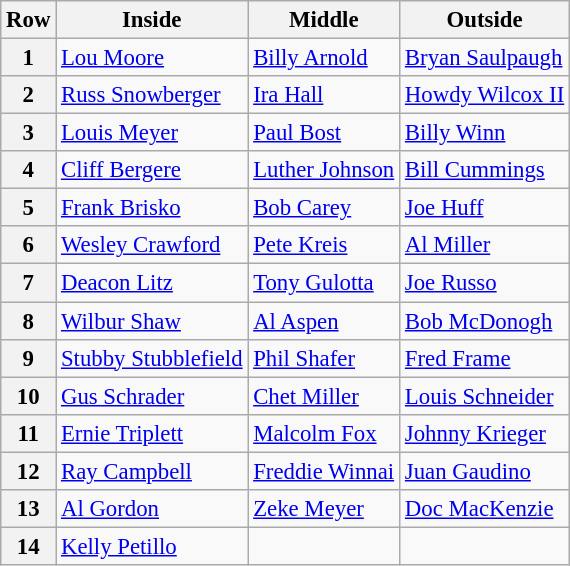<table class="wikitable" style="font-size: 95%;">
<tr>
<th>Row</th>
<th>Inside</th>
<th>Middle</th>
<th>Outside</th>
</tr>
<tr>
<th>1</th>
<td> <a href='#'>Lou Moore</a></td>
<td> <a href='#'>Billy Arnold</a> <strong></strong></td>
<td> <a href='#'>Bryan Saulpaugh</a> <strong></strong></td>
</tr>
<tr>
<th>2</th>
<td> <a href='#'>Russ Snowberger</a></td>
<td> <a href='#'>Ira Hall</a></td>
<td> <a href='#'>Howdy Wilcox II</a> <strong></strong></td>
</tr>
<tr>
<th>3</th>
<td> <a href='#'>Louis Meyer</a> <strong></strong></td>
<td> <a href='#'>Paul Bost</a></td>
<td> <a href='#'>Billy Winn</a></td>
</tr>
<tr>
<th>4</th>
<td> <a href='#'>Cliff Bergere</a></td>
<td> <a href='#'>Luther Johnson</a></td>
<td> <a href='#'>Bill Cummings</a></td>
</tr>
<tr>
<th>5</th>
<td> <a href='#'>Frank Brisko</a></td>
<td> <a href='#'>Bob Carey</a> <strong></strong></td>
<td> <a href='#'>Joe Huff</a></td>
</tr>
<tr>
<th>6</th>
<td> <a href='#'>Wesley Crawford</a></td>
<td> <a href='#'>Pete Kreis</a></td>
<td> <a href='#'>Al Miller</a> <strong></strong></td>
</tr>
<tr>
<th>7</th>
<td> <a href='#'>Deacon Litz</a></td>
<td> <a href='#'>Tony Gulotta</a></td>
<td> <a href='#'>Joe Russo</a></td>
</tr>
<tr>
<th>8</th>
<td> <a href='#'>Wilbur Shaw</a></td>
<td> <a href='#'>Al Aspen</a></td>
<td> <a href='#'>Bob McDonogh</a></td>
</tr>
<tr>
<th>9</th>
<td> <a href='#'>Stubby Stubblefield</a></td>
<td> <a href='#'>Phil Shafer</a></td>
<td> <a href='#'>Fred Frame</a></td>
</tr>
<tr>
<th>10</th>
<td> <a href='#'>Gus Schrader</a> <strong></strong></td>
<td> <a href='#'>Chet Miller</a></td>
<td> <a href='#'>Louis Schneider</a> <strong></strong></td>
</tr>
<tr>
<th>11</th>
<td> <a href='#'>Ernie Triplett</a></td>
<td> <a href='#'>Malcolm Fox</a> <strong></strong></td>
<td> <a href='#'>Johnny Krieger</a> <strong></strong></td>
</tr>
<tr>
<th>12</th>
<td> <a href='#'>Ray Campbell</a> <strong></strong></td>
<td> <a href='#'>Freddie Winnai</a></td>
<td> <a href='#'>Juan Gaudino</a> <strong></strong></td>
</tr>
<tr>
<th>13</th>
<td> <a href='#'>Al Gordon</a> <strong></strong></td>
<td> <a href='#'>Zeke Meyer</a></td>
<td> <a href='#'>Doc MacKenzie</a> <strong></strong></td>
</tr>
<tr>
<th>14</th>
<td> <a href='#'>Kelly Petillo</a> <strong></strong></td>
<td> </td>
<td> </td>
</tr>
</table>
